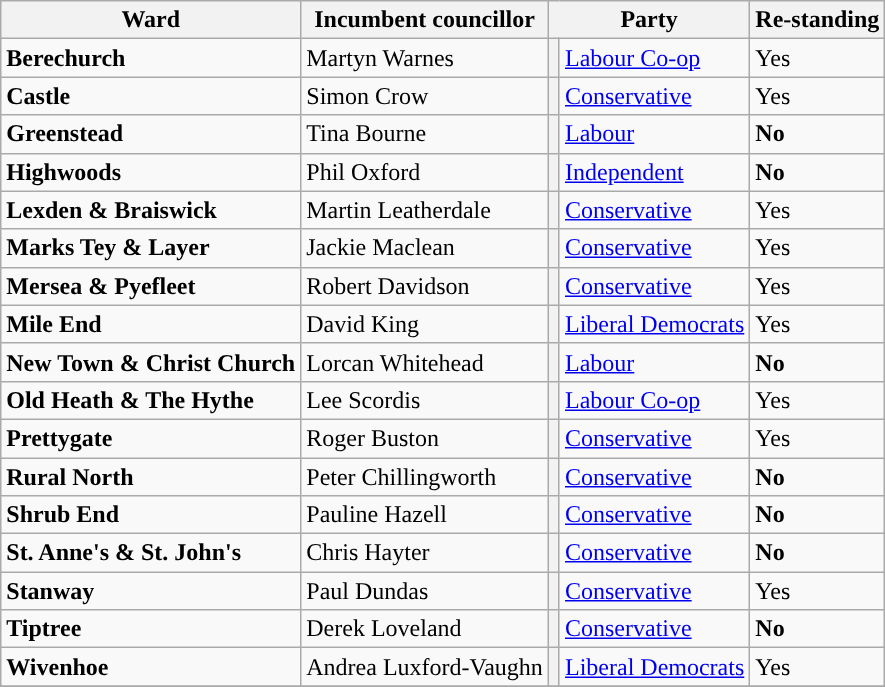<table class="wikitable sortable">
<tr>
<th>Ward</th>
<th>Incumbent councillor</th>
<th colspan="2">Party</th>
<th>Re-standing</th>
</tr>
<tr>
<td align="left"><strong>Berechurch</strong></td>
<td align="left">Martyn Warnes</td>
<th style="background-color: "></th>
<td><a href='#'>Labour Co-op</a></td>
<td>Yes</td>
</tr>
<tr>
<td align="left"><strong>Castle</strong></td>
<td align="left">Simon Crow</td>
<th style="background-color: "></th>
<td><a href='#'>Conservative</a></td>
<td>Yes</td>
</tr>
<tr>
<td align="left"><strong>Greenstead</strong></td>
<td align="left">Tina Bourne</td>
<th style="background-color: "></th>
<td><a href='#'>Labour</a></td>
<td><strong>No</strong></td>
</tr>
<tr>
<td align="left"><strong>Highwoods</strong></td>
<td align="left">Phil Oxford</td>
<th style="background-color: "></th>
<td><a href='#'>Independent</a></td>
<td><strong>No</strong></td>
</tr>
<tr>
<td align="left"><strong>Lexden & Braiswick</strong></td>
<td align="left">Martin Leatherdale</td>
<th style="background-color: "></th>
<td><a href='#'>Conservative</a></td>
<td>Yes</td>
</tr>
<tr>
<td align="left"><strong>Marks Tey & Layer</strong></td>
<td align="left">Jackie Maclean</td>
<th style="background-color: "></th>
<td><a href='#'>Conservative</a></td>
<td>Yes</td>
</tr>
<tr>
<td align="left"><strong>Mersea & Pyefleet</strong></td>
<td align="left">Robert Davidson</td>
<th style="background-color: "></th>
<td><a href='#'>Conservative</a></td>
<td>Yes</td>
</tr>
<tr>
<td align="left"><strong>Mile End</strong></td>
<td align="left">David King</td>
<th style="background-color: "></th>
<td><a href='#'>Liberal Democrats</a></td>
<td>Yes</td>
</tr>
<tr>
<td align="left"><strong>New Town & Christ Church</strong></td>
<td align="left">Lorcan Whitehead</td>
<th style="background-color: "></th>
<td><a href='#'>Labour</a></td>
<td><strong>No</strong></td>
</tr>
<tr>
<td align="left"><strong>Old Heath & The Hythe</strong></td>
<td align="left">Lee Scordis</td>
<th style="background-color: "></th>
<td><a href='#'>Labour Co-op</a></td>
<td>Yes</td>
</tr>
<tr>
<td align="left"><strong>Prettygate</strong></td>
<td align="left">Roger Buston</td>
<th style="background-color: "></th>
<td><a href='#'>Conservative</a></td>
<td>Yes</td>
</tr>
<tr>
<td align="left"><strong>Rural North</strong></td>
<td align="left">Peter Chillingworth</td>
<th style="background-color: "></th>
<td><a href='#'>Conservative</a></td>
<td><strong>No</strong></td>
</tr>
<tr>
<td align="left"><strong>Shrub End</strong></td>
<td align="left">Pauline Hazell</td>
<th style="background-color: "></th>
<td><a href='#'>Conservative</a></td>
<td><strong>No</strong></td>
</tr>
<tr>
<td align="left"><strong>St. Anne's & St. John's</strong></td>
<td align="left">Chris Hayter</td>
<th style="background-color: "></th>
<td><a href='#'>Conservative</a></td>
<td><strong>No</strong></td>
</tr>
<tr>
<td align="left"><strong>Stanway</strong></td>
<td align="left">Paul Dundas</td>
<th style="background-color: "></th>
<td><a href='#'>Conservative</a></td>
<td>Yes</td>
</tr>
<tr>
<td align="left"><strong>Tiptree</strong></td>
<td align="left">Derek Loveland</td>
<th style="background-color: "></th>
<td><a href='#'>Conservative</a></td>
<td><strong>No</strong></td>
</tr>
<tr>
<td align="left"><strong>Wivenhoe</strong></td>
<td align="left">Andrea Luxford-Vaughn</td>
<th style="background-color: "></th>
<td><a href='#'>Liberal Democrats</a></td>
<td>Yes</td>
</tr>
<tr>
</tr>
</table>
